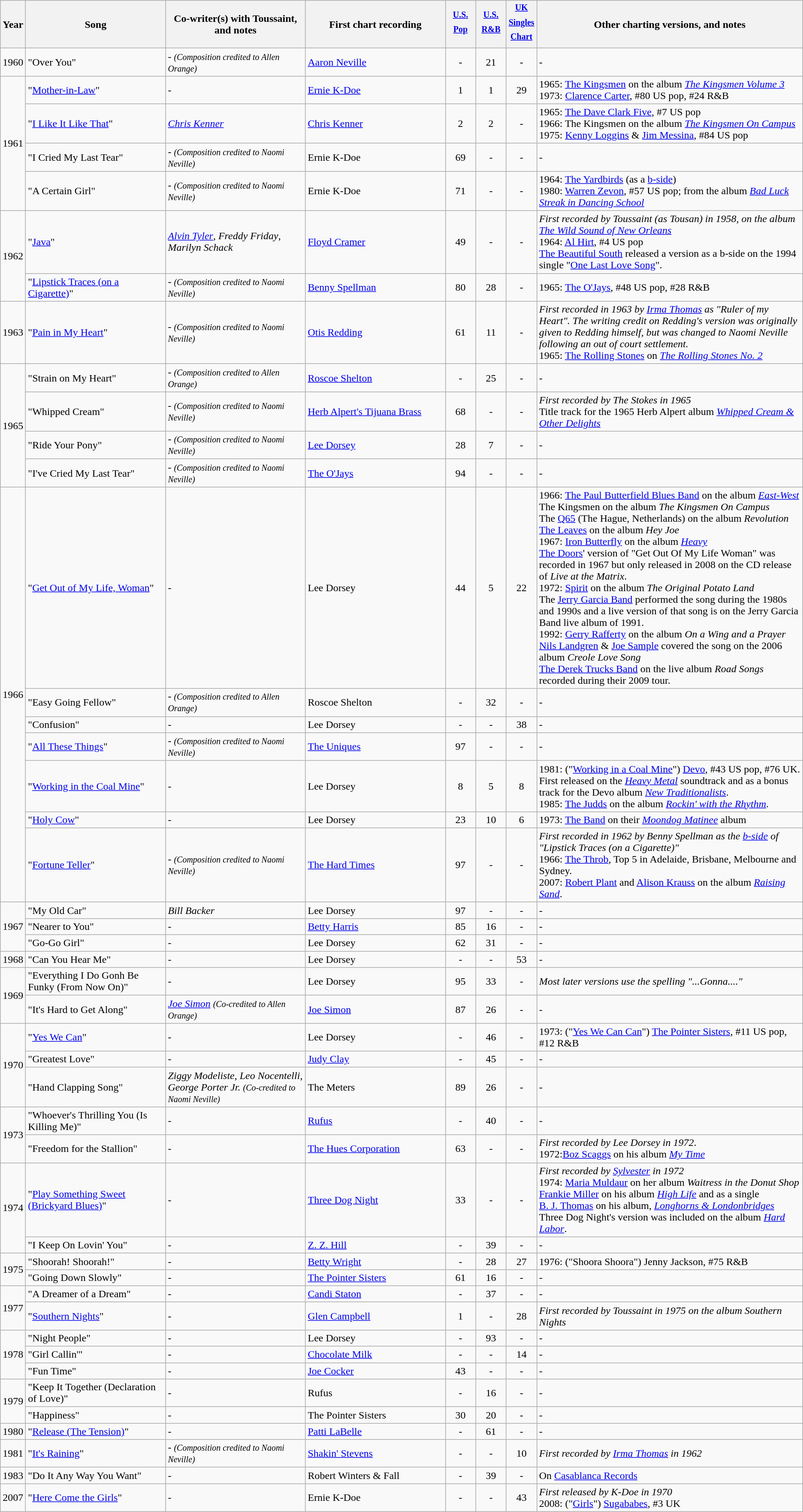<table class="wikitable">
<tr>
<th>Year</th>
<th style="width:210px;">Song</th>
<th style="width:210px;">Co-writer(s) with Toussaint, and notes</th>
<th style="width:210px;">First chart recording</th>
<th width="40"><sup><a href='#'>U.S. Pop</a></sup></th>
<th width="40"><sup><a href='#'>U.S. R&B</a></sup></th>
<th width="40"><sup><a href='#'>UK Singles Chart</a></sup></th>
<th>Other charting versions, and notes</th>
</tr>
<tr>
<td>1960</td>
<td>"Over You"</td>
<td>- <small><em>(Composition credited to Allen Orange)</em></small></td>
<td><a href='#'>Aaron Neville</a></td>
<td style="text-align:center;">-</td>
<td style="text-align:center;">21</td>
<td style="text-align:center;">-</td>
<td>-</td>
</tr>
<tr>
<td rowspan="4">1961</td>
<td>"<a href='#'>Mother-in-Law</a>"</td>
<td>-</td>
<td><a href='#'>Ernie K-Doe</a></td>
<td style="text-align:center;">1</td>
<td style="text-align:center;">1</td>
<td style="text-align:center;">29</td>
<td>1965: <a href='#'>The Kingsmen</a> on the album <em><a href='#'>The Kingsmen Volume 3</a></em><br>1973: <a href='#'>Clarence Carter</a>, #80 US pop, #24 R&B</td>
</tr>
<tr>
<td>"<a href='#'>I Like It Like That</a>"</td>
<td><em><a href='#'>Chris Kenner</a></em></td>
<td><a href='#'>Chris Kenner</a></td>
<td style="text-align:center;">2</td>
<td style="text-align:center;">2</td>
<td style="text-align:center;">-</td>
<td>1965: <a href='#'>The Dave Clark Five</a>, #7 US pop<br>1966: The Kingsmen on the album <em><a href='#'>The Kingsmen On Campus</a></em><br>1975: <a href='#'>Kenny Loggins</a> & <a href='#'>Jim Messina</a>, #84 US pop</td>
</tr>
<tr>
<td>"I Cried My Last Tear"</td>
<td>- <small><em>(Composition credited to Naomi Neville)</em></small></td>
<td>Ernie K-Doe</td>
<td style="text-align:center;">69</td>
<td style="text-align:center;">-</td>
<td style="text-align:center;">-</td>
<td>-</td>
</tr>
<tr>
<td>"A Certain Girl"</td>
<td>- <small><em>(Composition credited to Naomi Neville)</em></small></td>
<td>Ernie K-Doe</td>
<td style="text-align:center;">71</td>
<td style="text-align:center;">-</td>
<td style="text-align:center;">-</td>
<td>1964: <a href='#'>The Yardbirds</a> (as a <a href='#'>b-side</a>)<br>1980: <a href='#'>Warren Zevon</a>, #57 US pop; from the album <em><a href='#'>Bad Luck Streak in Dancing School</a></em></td>
</tr>
<tr>
<td rowspan="2">1962</td>
<td>"<a href='#'>Java</a>"</td>
<td><em><a href='#'>Alvin Tyler</a></em>, <em>Freddy Friday</em>, <em>Marilyn Schack</em></td>
<td><a href='#'>Floyd Cramer</a></td>
<td style="text-align:center;">49</td>
<td style="text-align:center;">-</td>
<td style="text-align:center;">-</td>
<td><em>First recorded by Toussaint (as Tousan) in 1958, on the album <a href='#'>The Wild Sound of New Orleans</a></em><br>1964: <a href='#'>Al Hirt</a>, #4 US pop<br><a href='#'>The Beautiful South</a> released a version as a b-side on the 1994 single "<a href='#'>One Last Love Song</a>".</td>
</tr>
<tr>
<td>"<a href='#'>Lipstick Traces (on a Cigarette)</a>"</td>
<td>- <small><em>(Composition credited to Naomi Neville)</em></small></td>
<td><a href='#'>Benny Spellman</a></td>
<td style="text-align:center;">80</td>
<td style="text-align:center;">28</td>
<td style="text-align:center;">-</td>
<td>1965: <a href='#'>The O'Jays</a>, #48 US pop, #28 R&B</td>
</tr>
<tr>
<td>1963</td>
<td>"<a href='#'>Pain in My Heart</a>"</td>
<td>- <small><em>(Composition credited to Naomi Neville)</em></small></td>
<td><a href='#'>Otis Redding</a></td>
<td style="text-align:center;">61</td>
<td style="text-align:center;">11</td>
<td style="text-align:center;">-</td>
<td><em>First recorded in 1963 by <a href='#'>Irma Thomas</a> as "Ruler of my Heart". The writing credit on Redding's version was originally given to Redding himself, but was changed to Naomi Neville following an out of court settlement.</em><br>1965: <a href='#'>The Rolling Stones</a> on <em><a href='#'>The Rolling Stones No. 2</a></em></td>
</tr>
<tr>
<td rowspan="4">1965</td>
<td>"Strain on My Heart"</td>
<td>- <small><em>(Composition credited to Allen Orange)</em></small></td>
<td><a href='#'>Roscoe Shelton</a></td>
<td style="text-align:center;">-</td>
<td style="text-align:center;">25</td>
<td style="text-align:center;">-</td>
<td>-</td>
</tr>
<tr>
<td>"Whipped Cream"</td>
<td>- <small><em>(Composition credited to Naomi Neville)</em></small></td>
<td><a href='#'>Herb Alpert's Tijuana Brass</a></td>
<td style="text-align:center;">68</td>
<td style="text-align:center;">-</td>
<td style="text-align:center;">-</td>
<td><em>First recorded by The Stokes in 1965</em><br>Title track for the 1965 Herb Alpert album <em><a href='#'>Whipped Cream & Other Delights</a></em></td>
</tr>
<tr>
<td>"Ride Your Pony"</td>
<td>- <small><em>(Composition credited to Naomi Neville)</em></small></td>
<td><a href='#'>Lee Dorsey</a></td>
<td style="text-align:center;">28</td>
<td style="text-align:center;">7</td>
<td style="text-align:center;">-</td>
<td>-</td>
</tr>
<tr>
<td>"I've Cried My Last Tear"</td>
<td>- <small><em>(Composition credited to Naomi Neville)</em></small></td>
<td><a href='#'>The O'Jays</a></td>
<td style="text-align:center;">94</td>
<td style="text-align:center;">-</td>
<td style="text-align:center;">-</td>
<td>-</td>
</tr>
<tr>
<td rowspan="7">1966</td>
<td>"<a href='#'>Get Out of My Life, Woman</a>"</td>
<td>-</td>
<td>Lee Dorsey</td>
<td style="text-align:center;">44</td>
<td style="text-align:center;">5</td>
<td style="text-align:center;">22</td>
<td>1966: <a href='#'>The Paul Butterfield Blues Band</a> on the album <em><a href='#'>East-West</a></em><br>The Kingsmen on the album <em>The Kingsmen On Campus</em><br>The <a href='#'>Q65</a> (The Hague, Netherlands) on the album <em>Revolution</em><br><a href='#'>The Leaves</a> on the album <em>Hey Joe</em><br>1967: <a href='#'>Iron Butterfly</a> on the album <em><a href='#'>Heavy</a></em><br><a href='#'>The Doors</a>' version of "Get Out Of My Life Woman" was recorded in 1967 but only released in 2008 on the CD release of <em>Live at the Matrix</em>.<br>1972: <a href='#'>Spirit</a> on the album <em>The Original Potato Land</em><br>The <a href='#'>Jerry Garcia Band</a> performed the song during the 1980s and 1990s and a live version of that song is on the Jerry Garcia Band live album of 1991.<br>1992: <a href='#'>Gerry Rafferty</a> on the album <em>On a Wing and a Prayer</em><br><a href='#'>Nils Landgren</a> & <a href='#'>Joe Sample</a> covered the song on the 2006 album <em>Creole Love Song</em><br><a href='#'>The Derek Trucks Band</a> on the live album <em>Road Songs</em> recorded during their 2009 tour.</td>
</tr>
<tr>
<td>"Easy Going Fellow"</td>
<td>- <small><em>(Composition credited to Allen Orange)</em></small></td>
<td>Roscoe Shelton</td>
<td style="text-align:center;">-</td>
<td style="text-align:center;">32</td>
<td style="text-align:center;">-</td>
<td>-</td>
</tr>
<tr>
<td>"Confusion"</td>
<td>-</td>
<td>Lee Dorsey</td>
<td style="text-align:center;">-</td>
<td style="text-align:center;">-</td>
<td style="text-align:center;">38</td>
<td>-</td>
</tr>
<tr>
<td>"<a href='#'>All These Things</a>"</td>
<td>- <small><em>(Composition credited to Naomi Neville)</em></small></td>
<td><a href='#'>The Uniques</a></td>
<td style="text-align:center;">97</td>
<td style="text-align:center;">-</td>
<td style="text-align:center;">-</td>
<td>-</td>
</tr>
<tr>
<td>"<a href='#'>Working in the Coal Mine</a>"</td>
<td>-</td>
<td>Lee Dorsey</td>
<td style="text-align:center;">8</td>
<td style="text-align:center;">5</td>
<td style="text-align:center;">8</td>
<td>1981: ("<a href='#'>Working in a Coal Mine</a>") <a href='#'>Devo</a>, #43 US pop, #76 UK. First released on the <em><a href='#'>Heavy Metal</a></em> soundtrack and as a bonus track for the Devo album <em><a href='#'>New Traditionalists</a></em>.<br>1985: <a href='#'>The Judds</a> on the album <em><a href='#'>Rockin' with the Rhythm</a></em>.</td>
</tr>
<tr>
<td>"<a href='#'>Holy Cow</a>"</td>
<td>-</td>
<td>Lee Dorsey</td>
<td style="text-align:center;">23</td>
<td style="text-align:center;">10</td>
<td style="text-align:center;">6</td>
<td>1973: <a href='#'>The Band</a> on their <em><a href='#'>Moondog Matinee</a></em> album</td>
</tr>
<tr>
<td>"<a href='#'>Fortune Teller</a>"</td>
<td>- <small><em>(Composition credited to Naomi Neville)</em></small></td>
<td><a href='#'>The Hard Times</a></td>
<td style="text-align:center;">97</td>
<td style="text-align:center;">-</td>
<td style="text-align:center;">-</td>
<td><em>First recorded in 1962 by Benny Spellman as the <a href='#'>b-side</a> of "Lipstick Traces (on a Cigarette)"</em><br>1966: <a href='#'>The Throb</a>, Top 5 in Adelaide, Brisbane, Melbourne and Sydney.<br>2007: <a href='#'>Robert Plant</a> and <a href='#'>Alison Krauss</a> on the album <em><a href='#'>Raising Sand</a></em>.</td>
</tr>
<tr>
<td rowspan="3">1967</td>
<td>"My Old Car"</td>
<td><em>Bill Backer</em></td>
<td>Lee Dorsey</td>
<td style="text-align:center;">97</td>
<td style="text-align:center;">-</td>
<td style="text-align:center;">-</td>
<td>-</td>
</tr>
<tr>
<td>"Nearer to You"</td>
<td>-</td>
<td><a href='#'>Betty Harris</a></td>
<td style="text-align:center;">85</td>
<td style="text-align:center;">16</td>
<td style="text-align:center;">-</td>
<td>-</td>
</tr>
<tr>
<td>"Go-Go Girl"</td>
<td>-</td>
<td>Lee Dorsey</td>
<td style="text-align:center;">62</td>
<td style="text-align:center;">31</td>
<td style="text-align:center;">-</td>
<td>-</td>
</tr>
<tr>
<td>1968</td>
<td>"Can You Hear Me"</td>
<td>-</td>
<td>Lee Dorsey</td>
<td style="text-align:center;">-</td>
<td style="text-align:center;">-</td>
<td style="text-align:center;">53</td>
<td>-</td>
</tr>
<tr>
<td rowspan="2">1969</td>
<td>"Everything I Do Gonh Be Funky (From Now On)"</td>
<td>-</td>
<td>Lee Dorsey</td>
<td style="text-align:center;">95</td>
<td style="text-align:center;">33</td>
<td style="text-align:center;">-</td>
<td><em>Most later versions use the spelling "...Gonna...."</em></td>
</tr>
<tr>
<td>"It's Hard to Get Along"</td>
<td><em><a href='#'>Joe Simon</a></em> <small><em>(Co-credited to Allen Orange)</em></small></td>
<td><a href='#'>Joe Simon</a></td>
<td style="text-align:center;">87</td>
<td style="text-align:center;">26</td>
<td style="text-align:center;">-</td>
<td>-</td>
</tr>
<tr>
<td rowspan="3">1970</td>
<td>"<a href='#'>Yes We Can</a>"</td>
<td>-</td>
<td>Lee Dorsey</td>
<td style="text-align:center;">-</td>
<td style="text-align:center;">46</td>
<td style="text-align:center;">-</td>
<td>1973: ("<a href='#'>Yes We Can Can</a>") <a href='#'>The Pointer Sisters</a>, #11 US pop, #12 R&B</td>
</tr>
<tr>
<td>"Greatest Love"</td>
<td>-</td>
<td><a href='#'>Judy Clay</a></td>
<td style="text-align:center;">-</td>
<td style="text-align:center;">45</td>
<td style="text-align:center;">-</td>
<td>-</td>
</tr>
<tr>
<td>"Hand Clapping Song"</td>
<td><em>Ziggy Modeliste</em>, <em>Leo Nocentelli</em>, <em>George Porter Jr.</em> <small><em>(Co-credited to Naomi Neville)</em></small></td>
<td>The Meters</td>
<td style="text-align:center;">89</td>
<td style="text-align:center;">26</td>
<td style="text-align:center;">-</td>
<td>-</td>
</tr>
<tr>
<td rowspan="2">1973</td>
<td>"Whoever's Thrilling You (Is Killing Me)"</td>
<td>-</td>
<td><a href='#'>Rufus</a></td>
<td style="text-align:center;">-</td>
<td style="text-align:center;">40</td>
<td style="text-align:center;">-</td>
<td>-</td>
</tr>
<tr>
<td>"Freedom for the Stallion"</td>
<td>-</td>
<td><a href='#'>The Hues Corporation</a></td>
<td style="text-align:center;">63</td>
<td style="text-align:center;">-</td>
<td style="text-align:center;">-</td>
<td><em>First recorded by Lee Dorsey in 1972</em>.<br>1972:<a href='#'>Boz Scaggs</a> on his album <em><a href='#'>My Time</a></em></td>
</tr>
<tr>
<td rowspan="2">1974</td>
<td>"<a href='#'>Play Something Sweet (Brickyard Blues)</a>"</td>
<td>-</td>
<td><a href='#'>Three Dog Night</a></td>
<td style="text-align:center;">33</td>
<td style="text-align:center;">-</td>
<td style="text-align:center;">-</td>
<td><em>First recorded by <a href='#'>Sylvester</a> in 1972</em><br>1974: <a href='#'>Maria Muldaur</a> on her album <em>Waitress in the Donut Shop</em><br><a href='#'>Frankie Miller</a> on his album <em><a href='#'>High Life</a></em> and as a single<br><a href='#'>B. J. Thomas</a> on his album, <em><a href='#'>Longhorns & Londonbridges</a><br></em>Three Dog Night's version was included on the album <em><a href='#'>Hard Labor</a></em>.</td>
</tr>
<tr>
<td>"I Keep On Lovin' You"</td>
<td>-</td>
<td><a href='#'>Z. Z. Hill</a></td>
<td style="text-align:center;">-</td>
<td style="text-align:center;">39</td>
<td style="text-align:center;">-</td>
<td>-</td>
</tr>
<tr>
<td rowspan="2">1975</td>
<td>"Shoorah! Shoorah!"</td>
<td>-</td>
<td><a href='#'>Betty Wright</a></td>
<td style="text-align:center;">-</td>
<td style="text-align:center;">28</td>
<td style="text-align:center;">27</td>
<td>1976: ("Shoora Shoora") Jenny Jackson, #75 R&B</td>
</tr>
<tr>
<td>"Going Down Slowly"</td>
<td>-</td>
<td><a href='#'>The Pointer Sisters</a></td>
<td style="text-align:center;">61</td>
<td style="text-align:center;">16</td>
<td style="text-align:center;">-</td>
<td>-</td>
</tr>
<tr>
<td rowspan="2">1977</td>
<td>"A Dreamer of a Dream"</td>
<td>-</td>
<td><a href='#'>Candi Staton</a></td>
<td style="text-align:center;">-</td>
<td style="text-align:center;">37</td>
<td style="text-align:center;">-</td>
<td>-</td>
</tr>
<tr>
<td>"<a href='#'>Southern Nights</a>"</td>
<td>-</td>
<td><a href='#'>Glen Campbell</a></td>
<td style="text-align:center;">1</td>
<td style="text-align:center;">-</td>
<td style="text-align:center;">28</td>
<td><em>First recorded by Toussaint in 1975 on the album Southern Nights</em></td>
</tr>
<tr>
<td rowspan="3">1978</td>
<td>"Night People"</td>
<td>-</td>
<td>Lee Dorsey</td>
<td style="text-align:center;">-</td>
<td style="text-align:center;">93</td>
<td style="text-align:center;">-</td>
<td>-</td>
</tr>
<tr>
<td>"Girl Callin'"</td>
<td>-</td>
<td><a href='#'>Chocolate Milk</a></td>
<td style="text-align:center;">-</td>
<td style="text-align:center;">-</td>
<td style="text-align:center;">14</td>
<td>-</td>
</tr>
<tr>
<td>"Fun Time"</td>
<td>-</td>
<td><a href='#'>Joe Cocker</a></td>
<td style="text-align:center;">43</td>
<td style="text-align:center;">-</td>
<td style="text-align:center;">-</td>
<td>-</td>
</tr>
<tr>
<td rowspan="2">1979</td>
<td>"Keep It Together (Declaration of Love)"</td>
<td>-</td>
<td>Rufus</td>
<td style="text-align:center;">-</td>
<td style="text-align:center;">16</td>
<td style="text-align:center;">-</td>
<td>-</td>
</tr>
<tr>
<td>"Happiness"</td>
<td>-</td>
<td>The Pointer Sisters</td>
<td style="text-align:center;">30</td>
<td style="text-align:center;">20</td>
<td style="text-align:center;">-</td>
<td>-</td>
</tr>
<tr>
<td>1980</td>
<td>"<a href='#'>Release (The Tension)</a>"</td>
<td>-</td>
<td><a href='#'>Patti LaBelle</a></td>
<td style="text-align:center;">-</td>
<td style="text-align:center;">61</td>
<td style="text-align:center;">-</td>
<td>-</td>
</tr>
<tr>
<td>1981</td>
<td>"<a href='#'>It's Raining</a>"</td>
<td>- <small><em>(Composition credited to Naomi Neville)</em></small></td>
<td><a href='#'>Shakin' Stevens</a></td>
<td style="text-align:center;">-</td>
<td style="text-align:center;">-</td>
<td style="text-align:center;">10</td>
<td><em>First recorded by <a href='#'>Irma Thomas</a> in 1962</em></td>
</tr>
<tr>
<td>1983</td>
<td>"Do It Any Way You Want"</td>
<td>-</td>
<td>Robert Winters & Fall</td>
<td style="text-align:center;">-</td>
<td style="text-align:center;">39</td>
<td style="text-align:center;">-</td>
<td>On <a href='#'>Casablanca Records</a></td>
</tr>
<tr>
<td>2007</td>
<td>"<a href='#'>Here Come the Girls</a>"</td>
<td>-</td>
<td>Ernie K-Doe</td>
<td style="text-align:center;">-</td>
<td style="text-align:center;">-</td>
<td style="text-align:center;">43</td>
<td><em>First released by K-Doe in 1970</em><br>2008: ("<a href='#'>Girls</a>") <a href='#'>Sugababes</a>, #3 UK</td>
</tr>
</table>
